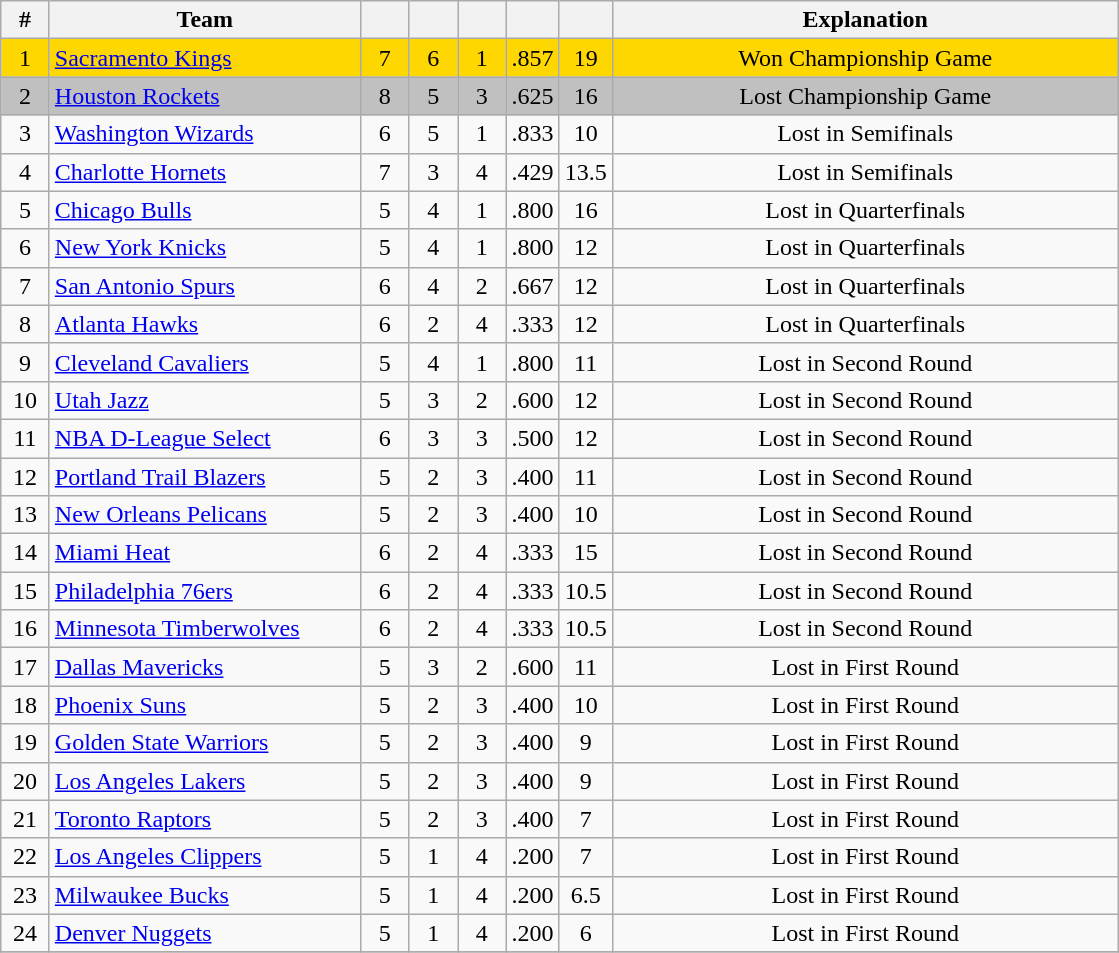<table class="wikitable" style="text-align:center">
<tr>
<th width="25px">#</th>
<th width="200px">Team</th>
<th width="25px"></th>
<th width="25px"></th>
<th width="25px"></th>
<th width="25px"></th>
<th width="25px"></th>
<th width="330px">Explanation</th>
</tr>
<tr style="background:gold;">
<td>1</td>
<td align="left"><a href='#'>Sacramento Kings</a></td>
<td>7</td>
<td>6</td>
<td>1</td>
<td>.857</td>
<td>19</td>
<td>Won Championship Game</td>
</tr>
<tr style="background:silver;">
<td>2</td>
<td align="left"><a href='#'>Houston Rockets</a></td>
<td>8</td>
<td>5</td>
<td>3</td>
<td>.625</td>
<td>16</td>
<td>Lost Championship Game</td>
</tr>
<tr>
<td>3</td>
<td align="left"><a href='#'>Washington Wizards</a></td>
<td>6</td>
<td>5</td>
<td>1</td>
<td>.833</td>
<td>10</td>
<td>Lost in Semifinals</td>
</tr>
<tr>
<td>4</td>
<td align="left"><a href='#'>Charlotte Hornets</a></td>
<td>7</td>
<td>3</td>
<td>4</td>
<td>.429</td>
<td>13.5</td>
<td>Lost in Semifinals</td>
</tr>
<tr>
<td>5</td>
<td align="left"><a href='#'>Chicago Bulls</a></td>
<td>5</td>
<td>4</td>
<td>1</td>
<td>.800</td>
<td>16</td>
<td>Lost in Quarterfinals</td>
</tr>
<tr>
<td>6</td>
<td align="left"><a href='#'>New York Knicks</a></td>
<td>5</td>
<td>4</td>
<td>1</td>
<td>.800</td>
<td>12</td>
<td>Lost in Quarterfinals</td>
</tr>
<tr>
<td>7</td>
<td align="left"><a href='#'>San Antonio Spurs</a></td>
<td>6</td>
<td>4</td>
<td>2</td>
<td>.667</td>
<td>12</td>
<td>Lost in Quarterfinals</td>
</tr>
<tr>
<td>8</td>
<td align="left"><a href='#'>Atlanta Hawks</a></td>
<td>6</td>
<td>2</td>
<td>4</td>
<td>.333</td>
<td>12</td>
<td>Lost in Quarterfinals</td>
</tr>
<tr>
<td>9</td>
<td align="left"><a href='#'>Cleveland Cavaliers</a></td>
<td>5</td>
<td>4</td>
<td>1</td>
<td>.800</td>
<td>11</td>
<td>Lost in Second Round</td>
</tr>
<tr>
<td>10</td>
<td align="left"><a href='#'>Utah Jazz</a></td>
<td>5</td>
<td>3</td>
<td>2</td>
<td>.600</td>
<td>12</td>
<td>Lost in Second Round</td>
</tr>
<tr>
<td>11</td>
<td align="left"><a href='#'>NBA D-League Select</a></td>
<td>6</td>
<td>3</td>
<td>3</td>
<td>.500</td>
<td>12</td>
<td>Lost in Second Round</td>
</tr>
<tr>
<td>12</td>
<td align="left"><a href='#'>Portland Trail Blazers</a></td>
<td>5</td>
<td>2</td>
<td>3</td>
<td>.400</td>
<td>11</td>
<td>Lost in Second Round</td>
</tr>
<tr>
<td>13</td>
<td align="left"><a href='#'>New Orleans Pelicans</a></td>
<td>5</td>
<td>2</td>
<td>3</td>
<td>.400</td>
<td>10</td>
<td>Lost in Second Round</td>
</tr>
<tr>
<td>14</td>
<td align="left"><a href='#'>Miami Heat</a></td>
<td>6</td>
<td>2</td>
<td>4</td>
<td>.333</td>
<td>15</td>
<td>Lost in Second Round</td>
</tr>
<tr>
<td>15</td>
<td align="left"><a href='#'>Philadelphia 76ers</a></td>
<td>6</td>
<td>2</td>
<td>4</td>
<td>.333</td>
<td>10.5</td>
<td>Lost in Second Round</td>
</tr>
<tr>
<td>16</td>
<td align="left"><a href='#'>Minnesota Timberwolves</a></td>
<td>6</td>
<td>2</td>
<td>4</td>
<td>.333</td>
<td>10.5</td>
<td>Lost in Second Round</td>
</tr>
<tr>
<td>17</td>
<td align="left"><a href='#'>Dallas Mavericks</a></td>
<td>5</td>
<td>3</td>
<td>2</td>
<td>.600</td>
<td>11</td>
<td>Lost in First Round</td>
</tr>
<tr>
<td>18</td>
<td align="left"><a href='#'>Phoenix Suns</a></td>
<td>5</td>
<td>2</td>
<td>3</td>
<td>.400</td>
<td>10</td>
<td>Lost in First Round</td>
</tr>
<tr>
<td>19</td>
<td align="left"><a href='#'>Golden State Warriors</a></td>
<td>5</td>
<td>2</td>
<td>3</td>
<td>.400</td>
<td>9</td>
<td>Lost in First Round</td>
</tr>
<tr>
<td>20</td>
<td align="left"><a href='#'>Los Angeles Lakers</a></td>
<td>5</td>
<td>2</td>
<td>3</td>
<td>.400</td>
<td>9</td>
<td>Lost in First Round</td>
</tr>
<tr>
<td>21</td>
<td align="left"><a href='#'>Toronto Raptors</a></td>
<td>5</td>
<td>2</td>
<td>3</td>
<td>.400</td>
<td>7</td>
<td>Lost in First Round</td>
</tr>
<tr>
<td>22</td>
<td align="left"><a href='#'>Los Angeles Clippers</a></td>
<td>5</td>
<td>1</td>
<td>4</td>
<td>.200</td>
<td>7</td>
<td>Lost in First Round</td>
</tr>
<tr>
<td>23</td>
<td align="left"><a href='#'>Milwaukee Bucks</a></td>
<td>5</td>
<td>1</td>
<td>4</td>
<td>.200</td>
<td>6.5</td>
<td>Lost in First Round</td>
</tr>
<tr>
<td>24</td>
<td align="left"><a href='#'>Denver Nuggets</a></td>
<td>5</td>
<td>1</td>
<td>4</td>
<td>.200</td>
<td>6</td>
<td>Lost in First Round</td>
</tr>
<tr>
</tr>
</table>
